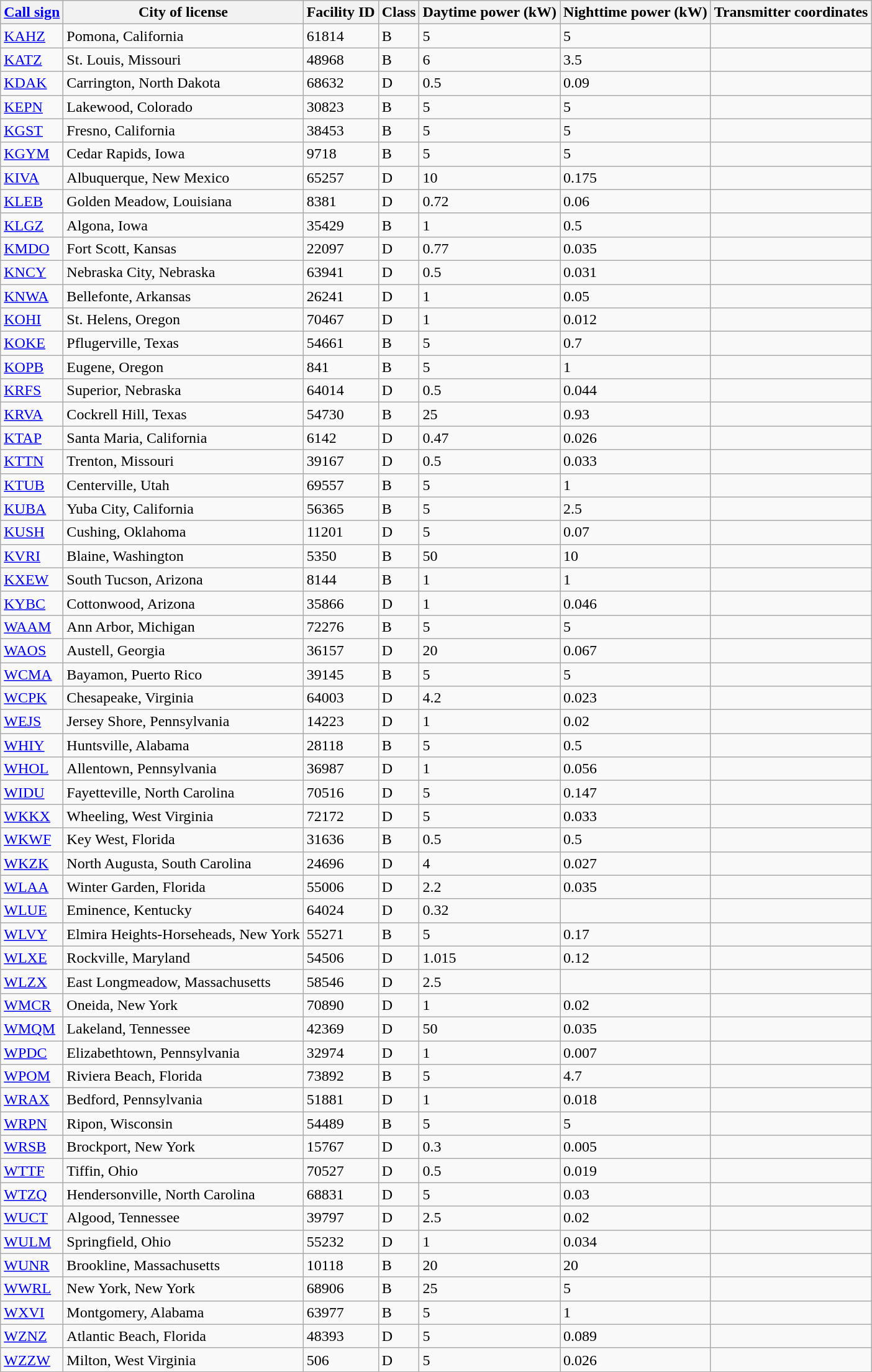<table class="wikitable sortable">
<tr>
<th><a href='#'>Call sign</a></th>
<th>City of license</th>
<th>Facility ID</th>
<th>Class</th>
<th>Daytime power (kW)</th>
<th>Nighttime power (kW)</th>
<th>Transmitter coordinates</th>
</tr>
<tr>
<td><a href='#'>KAHZ</a></td>
<td>Pomona, California</td>
<td>61814</td>
<td>B</td>
<td>5</td>
<td>5</td>
<td></td>
</tr>
<tr>
<td><a href='#'>KATZ</a></td>
<td>St. Louis, Missouri</td>
<td>48968</td>
<td>B</td>
<td>6</td>
<td>3.5</td>
<td></td>
</tr>
<tr>
<td><a href='#'>KDAK</a></td>
<td>Carrington, North Dakota</td>
<td>68632</td>
<td>D</td>
<td>0.5</td>
<td>0.09</td>
<td></td>
</tr>
<tr>
<td><a href='#'>KEPN</a></td>
<td>Lakewood, Colorado</td>
<td>30823</td>
<td>B</td>
<td>5</td>
<td>5</td>
<td></td>
</tr>
<tr>
<td><a href='#'>KGST</a></td>
<td>Fresno, California</td>
<td>38453</td>
<td>B</td>
<td>5</td>
<td>5</td>
<td></td>
</tr>
<tr>
<td><a href='#'>KGYM</a></td>
<td>Cedar Rapids, Iowa</td>
<td>9718</td>
<td>B</td>
<td>5</td>
<td>5</td>
<td></td>
</tr>
<tr>
<td><a href='#'>KIVA</a></td>
<td>Albuquerque, New Mexico</td>
<td>65257</td>
<td>D</td>
<td>10</td>
<td>0.175</td>
<td></td>
</tr>
<tr>
<td><a href='#'>KLEB</a></td>
<td>Golden Meadow, Louisiana</td>
<td>8381</td>
<td>D</td>
<td>0.72</td>
<td>0.06</td>
<td></td>
</tr>
<tr>
<td><a href='#'>KLGZ</a></td>
<td>Algona, Iowa</td>
<td>35429</td>
<td>B</td>
<td>1</td>
<td>0.5</td>
<td></td>
</tr>
<tr>
<td><a href='#'>KMDO</a></td>
<td>Fort Scott, Kansas</td>
<td>22097</td>
<td>D</td>
<td>0.77</td>
<td>0.035</td>
<td></td>
</tr>
<tr>
<td><a href='#'>KNCY</a></td>
<td>Nebraska City, Nebraska</td>
<td>63941</td>
<td>D</td>
<td>0.5</td>
<td>0.031</td>
<td></td>
</tr>
<tr>
<td><a href='#'>KNWA</a></td>
<td>Bellefonte, Arkansas</td>
<td>26241</td>
<td>D</td>
<td>1</td>
<td>0.05</td>
<td></td>
</tr>
<tr>
<td><a href='#'>KOHI</a></td>
<td>St. Helens, Oregon</td>
<td>70467</td>
<td>D</td>
<td>1</td>
<td>0.012</td>
<td></td>
</tr>
<tr>
<td><a href='#'>KOKE</a></td>
<td>Pflugerville, Texas</td>
<td>54661</td>
<td>B</td>
<td>5</td>
<td>0.7</td>
<td></td>
</tr>
<tr>
<td><a href='#'>KOPB</a></td>
<td>Eugene, Oregon</td>
<td>841</td>
<td>B</td>
<td>5</td>
<td>1</td>
<td></td>
</tr>
<tr>
<td><a href='#'>KRFS</a></td>
<td>Superior, Nebraska</td>
<td>64014</td>
<td>D</td>
<td>0.5</td>
<td>0.044</td>
<td></td>
</tr>
<tr>
<td><a href='#'>KRVA</a></td>
<td>Cockrell Hill, Texas</td>
<td>54730</td>
<td>B</td>
<td>25</td>
<td>0.93</td>
<td></td>
</tr>
<tr>
<td><a href='#'>KTAP</a></td>
<td>Santa Maria, California</td>
<td>6142</td>
<td>D</td>
<td>0.47</td>
<td>0.026</td>
<td></td>
</tr>
<tr>
<td><a href='#'>KTTN</a></td>
<td>Trenton, Missouri</td>
<td>39167</td>
<td>D</td>
<td>0.5</td>
<td>0.033</td>
<td></td>
</tr>
<tr>
<td><a href='#'>KTUB</a></td>
<td>Centerville, Utah</td>
<td>69557</td>
<td>B</td>
<td>5</td>
<td>1</td>
<td></td>
</tr>
<tr>
<td><a href='#'>KUBA</a></td>
<td>Yuba City, California</td>
<td>56365</td>
<td>B</td>
<td>5</td>
<td>2.5</td>
<td></td>
</tr>
<tr>
<td><a href='#'>KUSH</a></td>
<td>Cushing, Oklahoma</td>
<td>11201</td>
<td>D</td>
<td>5</td>
<td>0.07</td>
<td></td>
</tr>
<tr>
<td><a href='#'>KVRI</a></td>
<td>Blaine, Washington</td>
<td>5350</td>
<td>B</td>
<td>50</td>
<td>10</td>
<td></td>
</tr>
<tr>
<td><a href='#'>KXEW</a></td>
<td>South Tucson, Arizona</td>
<td>8144</td>
<td>B</td>
<td>1</td>
<td>1</td>
<td></td>
</tr>
<tr>
<td><a href='#'>KYBC</a></td>
<td>Cottonwood, Arizona</td>
<td>35866</td>
<td>D</td>
<td>1</td>
<td>0.046</td>
<td></td>
</tr>
<tr>
<td><a href='#'>WAAM</a></td>
<td>Ann Arbor, Michigan</td>
<td>72276</td>
<td>B</td>
<td>5</td>
<td>5</td>
<td></td>
</tr>
<tr>
<td><a href='#'>WAOS</a></td>
<td>Austell, Georgia</td>
<td>36157</td>
<td>D</td>
<td>20</td>
<td>0.067</td>
<td></td>
</tr>
<tr>
<td><a href='#'>WCMA</a></td>
<td>Bayamon, Puerto Rico</td>
<td>39145</td>
<td>B</td>
<td>5</td>
<td>5</td>
<td></td>
</tr>
<tr>
<td><a href='#'>WCPK</a></td>
<td>Chesapeake, Virginia</td>
<td>64003</td>
<td>D</td>
<td>4.2</td>
<td>0.023</td>
<td></td>
</tr>
<tr>
<td><a href='#'>WEJS</a></td>
<td>Jersey Shore, Pennsylvania</td>
<td>14223</td>
<td>D</td>
<td>1</td>
<td>0.02</td>
<td></td>
</tr>
<tr>
<td><a href='#'>WHIY</a></td>
<td>Huntsville, Alabama</td>
<td>28118</td>
<td>B</td>
<td>5</td>
<td>0.5</td>
<td></td>
</tr>
<tr>
<td><a href='#'>WHOL</a></td>
<td>Allentown, Pennsylvania</td>
<td>36987</td>
<td>D</td>
<td>1</td>
<td>0.056</td>
<td></td>
</tr>
<tr>
<td><a href='#'>WIDU</a></td>
<td>Fayetteville, North Carolina</td>
<td>70516</td>
<td>D</td>
<td>5</td>
<td>0.147</td>
<td></td>
</tr>
<tr>
<td><a href='#'>WKKX</a></td>
<td>Wheeling, West Virginia</td>
<td>72172</td>
<td>D</td>
<td>5</td>
<td>0.033</td>
<td></td>
</tr>
<tr>
<td><a href='#'>WKWF</a></td>
<td>Key West, Florida</td>
<td>31636</td>
<td>B</td>
<td>0.5</td>
<td>0.5</td>
<td></td>
</tr>
<tr>
<td><a href='#'>WKZK</a></td>
<td>North Augusta, South Carolina</td>
<td>24696</td>
<td>D</td>
<td>4</td>
<td>0.027</td>
<td></td>
</tr>
<tr>
<td><a href='#'>WLAA</a></td>
<td>Winter Garden, Florida</td>
<td>55006</td>
<td>D</td>
<td>2.2</td>
<td>0.035</td>
<td></td>
</tr>
<tr>
<td><a href='#'>WLUE</a></td>
<td>Eminence, Kentucky</td>
<td>64024</td>
<td>D</td>
<td>0.32</td>
<td></td>
<td></td>
</tr>
<tr>
<td><a href='#'>WLVY</a></td>
<td>Elmira Heights-Horseheads, New York</td>
<td>55271</td>
<td>B</td>
<td>5</td>
<td>0.17</td>
<td></td>
</tr>
<tr>
<td><a href='#'>WLXE</a></td>
<td>Rockville, Maryland</td>
<td>54506</td>
<td>D</td>
<td>1.015</td>
<td>0.12</td>
<td></td>
</tr>
<tr>
<td><a href='#'>WLZX</a></td>
<td>East Longmeadow, Massachusetts</td>
<td>58546</td>
<td>D</td>
<td>2.5</td>
<td></td>
<td></td>
</tr>
<tr>
<td><a href='#'>WMCR</a></td>
<td>Oneida, New York</td>
<td>70890</td>
<td>D</td>
<td>1</td>
<td>0.02</td>
<td></td>
</tr>
<tr>
<td><a href='#'>WMQM</a></td>
<td>Lakeland, Tennessee</td>
<td>42369</td>
<td>D</td>
<td>50</td>
<td>0.035</td>
<td></td>
</tr>
<tr>
<td><a href='#'>WPDC</a></td>
<td>Elizabethtown, Pennsylvania</td>
<td>32974</td>
<td>D</td>
<td>1</td>
<td>0.007</td>
<td></td>
</tr>
<tr>
<td><a href='#'>WPOM</a></td>
<td>Riviera Beach, Florida</td>
<td>73892</td>
<td>B</td>
<td>5</td>
<td>4.7</td>
<td></td>
</tr>
<tr>
<td><a href='#'>WRAX</a></td>
<td>Bedford, Pennsylvania</td>
<td>51881</td>
<td>D</td>
<td>1</td>
<td>0.018</td>
<td></td>
</tr>
<tr>
<td><a href='#'>WRPN</a></td>
<td>Ripon, Wisconsin</td>
<td>54489</td>
<td>B</td>
<td>5</td>
<td>5</td>
<td></td>
</tr>
<tr>
<td><a href='#'>WRSB</a></td>
<td>Brockport, New York</td>
<td>15767</td>
<td>D</td>
<td>0.3</td>
<td>0.005</td>
<td></td>
</tr>
<tr>
<td><a href='#'>WTTF</a></td>
<td>Tiffin, Ohio</td>
<td>70527</td>
<td>D</td>
<td>0.5</td>
<td>0.019</td>
<td></td>
</tr>
<tr>
<td><a href='#'>WTZQ</a></td>
<td>Hendersonville, North Carolina</td>
<td>68831</td>
<td>D</td>
<td>5</td>
<td>0.03</td>
<td></td>
</tr>
<tr>
<td><a href='#'>WUCT</a></td>
<td>Algood, Tennessee</td>
<td>39797</td>
<td>D</td>
<td>2.5</td>
<td>0.02</td>
<td></td>
</tr>
<tr>
<td><a href='#'>WULM</a></td>
<td>Springfield, Ohio</td>
<td>55232</td>
<td>D</td>
<td>1</td>
<td>0.034</td>
<td></td>
</tr>
<tr>
<td><a href='#'>WUNR</a></td>
<td>Brookline, Massachusetts</td>
<td>10118</td>
<td>B</td>
<td>20</td>
<td>20</td>
<td></td>
</tr>
<tr>
<td><a href='#'>WWRL</a></td>
<td>New York, New York</td>
<td>68906</td>
<td>B</td>
<td>25</td>
<td>5</td>
<td></td>
</tr>
<tr>
<td><a href='#'>WXVI</a></td>
<td>Montgomery, Alabama</td>
<td>63977</td>
<td>B</td>
<td>5</td>
<td>1</td>
<td></td>
</tr>
<tr>
<td><a href='#'>WZNZ</a></td>
<td>Atlantic Beach, Florida</td>
<td>48393</td>
<td>D</td>
<td>5</td>
<td>0.089</td>
<td></td>
</tr>
<tr>
<td><a href='#'>WZZW</a></td>
<td>Milton, West Virginia</td>
<td>506</td>
<td>D</td>
<td>5</td>
<td>0.026</td>
<td></td>
</tr>
</table>
